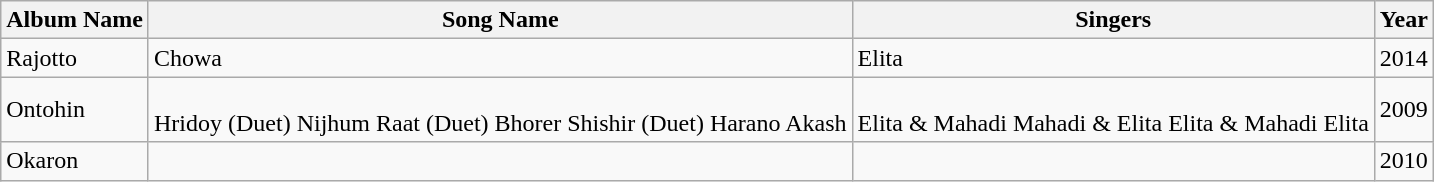<table class="wikitable">
<tr>
<th>Album Name</th>
<th>Song Name</th>
<th>Singers</th>
<th>Year</th>
</tr>
<tr>
<td>Rajotto</td>
<td>Chowa</td>
<td>Elita</td>
<td>2014</td>
</tr>
<tr>
<td>Ontohin</td>
<td><br>Hridoy (Duet)
Nijhum Raat (Duet)
Bhorer Shishir (Duet)
Harano Akash</td>
<td><br>Elita & Mahadi
Mahadi & Elita
Elita & Mahadi
Elita</td>
<td>2009</td>
</tr>
<tr>
<td>Okaron</td>
<td></td>
<td></td>
<td>2010</td>
</tr>
</table>
